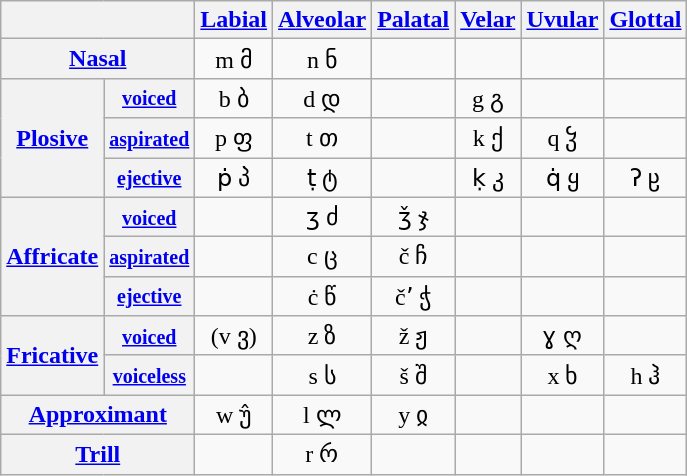<table class=wikitable style=text-align:center>
<tr>
<th colspan=2></th>
<th><a href='#'>Labial</a></th>
<th><a href='#'>Alveolar</a></th>
<th><a href='#'>Palatal</a></th>
<th><a href='#'>Velar</a></th>
<th><a href='#'>Uvular</a></th>
<th><a href='#'>Glottal</a></th>
</tr>
<tr>
<th colspan=2><a href='#'>Nasal</a></th>
<td>m  მ</td>
<td>n  ნ</td>
<td></td>
<td></td>
<td></td>
<td></td>
</tr>
<tr>
<th rowspan=3><a href='#'>Plosive</a></th>
<th><small><a href='#'>voiced</a></small></th>
<td>b  ბ</td>
<td>d  დ</td>
<td></td>
<td>g  გ</td>
<td></td>
<td></td>
</tr>
<tr>
<th><small><a href='#'>aspirated</a></small></th>
<td>p  ფ</td>
<td>t  თ</td>
<td></td>
<td>k  ქ</td>
<td>q  ჴ</td>
<td></td>
</tr>
<tr>
<th><small><a href='#'>ejective</a></small></th>
<td>ṗ  პ</td>
<td>ṭ  ტ</td>
<td></td>
<td>ḳ  კ</td>
<td>q̇  ყ</td>
<td>ʔ  ჸ</td>
</tr>
<tr>
<th rowspan=3><a href='#'>Affricate</a></th>
<th><small><a href='#'>voiced</a></small></th>
<td></td>
<td>ʒ  ძ</td>
<td>ǯ  ჯ</td>
<td></td>
<td></td>
<td></td>
</tr>
<tr>
<th><small><a href='#'>aspirated</a></small></th>
<td></td>
<td>c  ც</td>
<td>č   ჩ</td>
<td></td>
<td></td>
<td></td>
</tr>
<tr>
<th><small><a href='#'>ejective</a></small></th>
<td></td>
<td>ċ  წ</td>
<td>čʼ  ჭ</td>
<td></td>
<td></td>
<td></td>
</tr>
<tr>
<th rowspan=2><a href='#'>Fricative</a></th>
<th><small><a href='#'>voiced</a></small></th>
<td>(v  ვ)</td>
<td>z  ზ</td>
<td>ž   ჟ</td>
<td></td>
<td>ɣ  ღ</td>
<td></td>
</tr>
<tr>
<th><small><a href='#'>voiceless</a></small></th>
<td></td>
<td>s  ს</td>
<td>š   შ</td>
<td></td>
<td>x  ხ</td>
<td>h  ჰ</td>
</tr>
<tr>
<th colspan=2><a href='#'>Approximant</a></th>
<td>w  უ̂</td>
<td>l  ლ</td>
<td>y  ჲ</td>
<td></td>
<td></td>
<td></td>
</tr>
<tr>
<th colspan=2><a href='#'>Trill</a></th>
<td></td>
<td>r  რ</td>
<td></td>
<td></td>
<td></td>
<td></td>
</tr>
</table>
